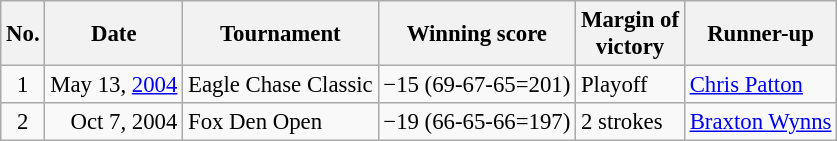<table class="wikitable" style="font-size:95%;">
<tr>
<th>No.</th>
<th>Date</th>
<th>Tournament</th>
<th>Winning score</th>
<th>Margin of<br>victory</th>
<th>Runner-up</th>
</tr>
<tr>
<td align=center>1</td>
<td align=right>May 13, <a href='#'>2004</a></td>
<td>Eagle Chase Classic</td>
<td>−15 (69-67-65=201)</td>
<td>Playoff</td>
<td> <a href='#'>Chris Patton</a></td>
</tr>
<tr>
<td align=center>2</td>
<td align=right>Oct 7, 2004</td>
<td>Fox Den Open</td>
<td>−19 (66-65-66=197)</td>
<td>2 strokes</td>
<td> <a href='#'>Braxton Wynns</a></td>
</tr>
</table>
